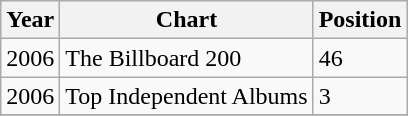<table class="wikitable">
<tr>
<th align="left">Year</th>
<th align="left">Chart</th>
<th align="left">Position</th>
</tr>
<tr>
<td align="left">2006</td>
<td align="left">The Billboard 200</td>
<td align="left">46</td>
</tr>
<tr>
<td align="left">2006</td>
<td align="left">Top Independent Albums</td>
<td align="left">3</td>
</tr>
<tr>
</tr>
</table>
